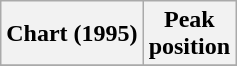<table class="wikitable sortable plainrowheaders" style="text-align:center">
<tr>
<th>Chart (1995)</th>
<th>Peak<br>position</th>
</tr>
<tr>
</tr>
</table>
